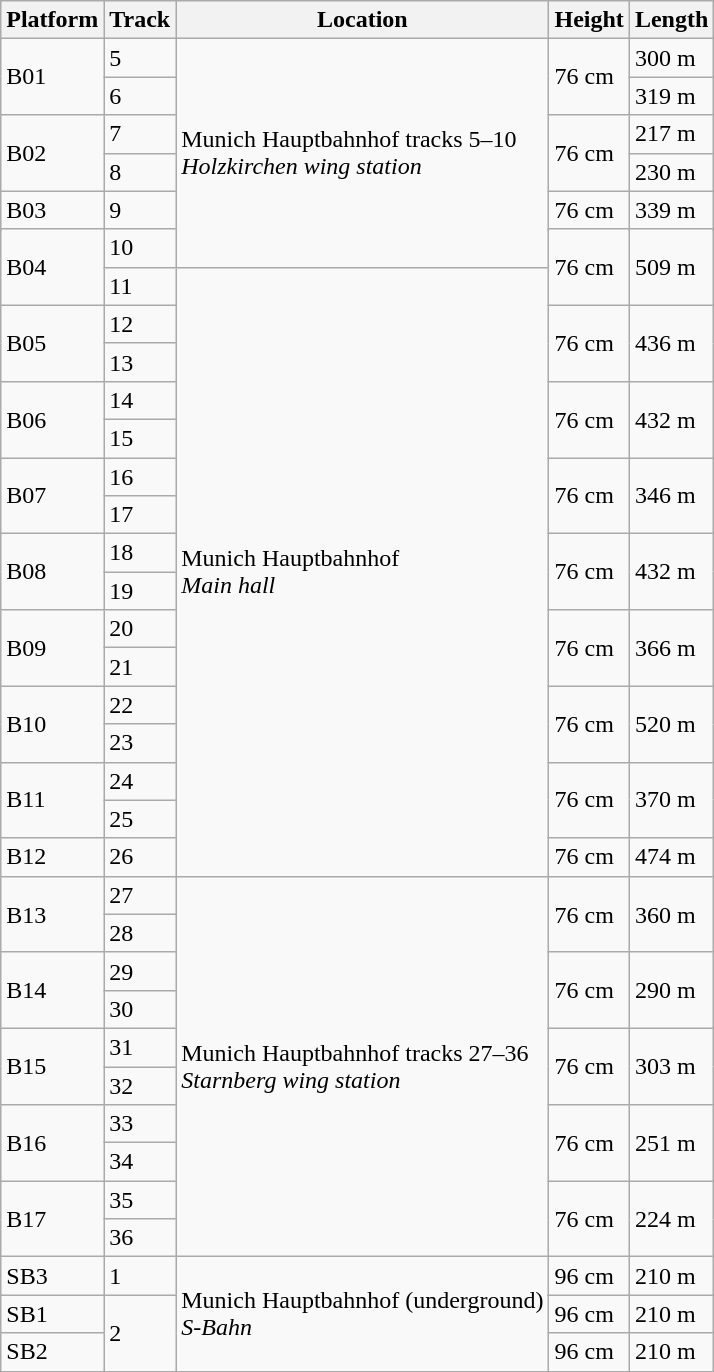<table class="wikitable sortable">
<tr class="hintergrundfarbe6">
<th>Platform</th>
<th>Track</th>
<th>Location</th>
<th>Height</th>
<th>Length</th>
</tr>
<tr>
<td rowspan="2">B01</td>
<td>5</td>
<td rowspan="7">Munich Hauptbahnhof tracks 5–10<br><em>Holzkirchen wing station</em></td>
<td rowspan="2">76 cm</td>
<td>300 m</td>
</tr>
<tr>
<td>6</td>
<td>319 m</td>
</tr>
<tr>
<td rowspan="2">B02</td>
<td>7</td>
<td rowspan="2">76 cm</td>
<td>217 m</td>
</tr>
<tr>
<td>8</td>
<td>230 m</td>
</tr>
<tr>
<td rowspan="2">B03</td>
<td>9</td>
<td rowspan="2">76 cm</td>
<td rowspan="2">339 m</td>
</tr>
<tr>
<td rowspan="2">10</td>
</tr>
<tr>
<td rowspan="2">B04</td>
<td rowspan="2">76 cm</td>
<td rowspan="2">509 m</td>
</tr>
<tr>
<td>11</td>
<td rowspan="16">Munich Hauptbahnhof<br><em>Main hall</em></td>
</tr>
<tr>
<td rowspan="2">B05</td>
<td>12</td>
<td rowspan="2">76 cm</td>
<td rowspan="2">436 m</td>
</tr>
<tr>
<td>13</td>
</tr>
<tr>
<td rowspan="2">B06</td>
<td>14</td>
<td rowspan="2">76 cm</td>
<td rowspan="2">432 m</td>
</tr>
<tr>
<td>15</td>
</tr>
<tr>
<td rowspan="2">B07</td>
<td>16</td>
<td rowspan="2">76 cm</td>
<td rowspan="2">346 m</td>
</tr>
<tr>
<td>17</td>
</tr>
<tr>
<td rowspan="2">B08</td>
<td>18</td>
<td rowspan="2">76 cm</td>
<td rowspan="2">432 m</td>
</tr>
<tr>
<td>19</td>
</tr>
<tr>
<td rowspan="2">B09</td>
<td>20</td>
<td rowspan="2">76 cm</td>
<td rowspan="2">366 m</td>
</tr>
<tr>
<td>21</td>
</tr>
<tr>
<td rowspan="2">B10</td>
<td>22</td>
<td rowspan="2">76 cm</td>
<td rowspan="2">520 m</td>
</tr>
<tr>
<td>23</td>
</tr>
<tr>
<td rowspan="2">B11</td>
<td>24</td>
<td rowspan="2">76 cm</td>
<td rowspan="2">370 m</td>
</tr>
<tr>
<td>25</td>
</tr>
<tr>
<td rowspan="2">B12</td>
<td>26</td>
<td rowspan="2">76 cm</td>
<td rowspan="2">474 m</td>
</tr>
<tr>
<td rowspan="2">27</td>
<td rowspan="11">Munich Hauptbahnhof tracks 27–36<br><em>Starnberg wing station</em></td>
</tr>
<tr>
<td rowspan="2">B13</td>
<td rowspan="2">76 cm</td>
<td rowspan="2">360 m</td>
</tr>
<tr>
<td>28</td>
</tr>
<tr>
<td rowspan="2">B14</td>
<td>29</td>
<td rowspan="2">76 cm</td>
<td rowspan="2">290 m</td>
</tr>
<tr>
<td>30</td>
</tr>
<tr>
<td rowspan="2">B15</td>
<td>31</td>
<td rowspan="2">76 cm</td>
<td rowspan="2">303 m</td>
</tr>
<tr>
<td>32</td>
</tr>
<tr>
<td rowspan="2">B16</td>
<td>33</td>
<td rowspan="2">76 cm</td>
<td rowspan="2">251 m</td>
</tr>
<tr>
<td>34</td>
</tr>
<tr>
<td rowspan="2">B17</td>
<td>35</td>
<td rowspan="2">76 cm</td>
<td rowspan="2">224 m</td>
</tr>
<tr>
<td>36</td>
</tr>
<tr>
<td>SB3</td>
<td rowspan="2">1</td>
<td rowspan="4">Munich Hauptbahnhof (underground)<br><em>S-Bahn</em></td>
<td>96 cm</td>
<td>210 m</td>
</tr>
<tr>
<td rowspan="2">SB1</td>
<td rowspan="2">96 cm</td>
<td rowspan="2">210 m</td>
</tr>
<tr>
<td rowspan="2">2</td>
</tr>
<tr>
<td>SB2</td>
<td>96 cm</td>
<td>210 m</td>
</tr>
<tr>
</tr>
</table>
